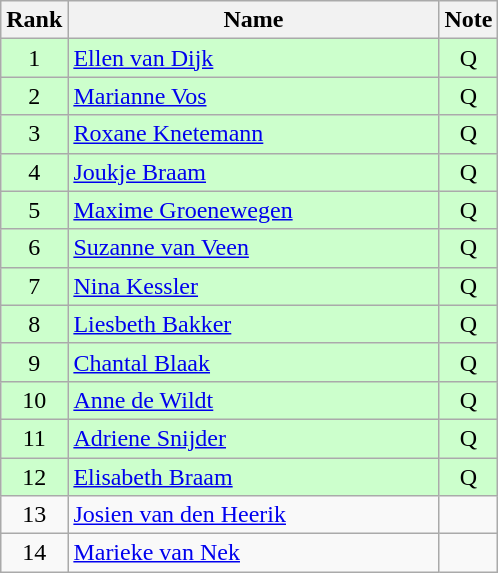<table class="wikitable" style="text-align:center;">
<tr>
<th>Rank</th>
<th style="width:15em">Name</th>
<th>Note</th>
</tr>
<tr bgcolor=ccffcc>
<td>1</td>
<td align=left><a href='#'>Ellen van Dijk</a></td>
<td>Q</td>
</tr>
<tr bgcolor=ccffcc>
<td>2</td>
<td align=left><a href='#'>Marianne Vos</a></td>
<td>Q</td>
</tr>
<tr bgcolor=ccffcc>
<td>3</td>
<td align=left><a href='#'>Roxane Knetemann</a></td>
<td>Q</td>
</tr>
<tr bgcolor=ccffcc>
<td>4</td>
<td align=left><a href='#'>Joukje Braam</a></td>
<td>Q</td>
</tr>
<tr bgcolor=ccffcc>
<td>5</td>
<td align=left><a href='#'>Maxime Groenewegen</a></td>
<td>Q</td>
</tr>
<tr bgcolor=ccffcc>
<td>6</td>
<td align=left><a href='#'>Suzanne van Veen</a></td>
<td>Q</td>
</tr>
<tr bgcolor=ccffcc>
<td>7</td>
<td align=left><a href='#'>Nina Kessler</a></td>
<td>Q</td>
</tr>
<tr bgcolor=ccffcc>
<td>8</td>
<td align=left><a href='#'>Liesbeth Bakker</a></td>
<td>Q</td>
</tr>
<tr bgcolor=ccffcc>
<td>9</td>
<td align=left><a href='#'>Chantal Blaak</a></td>
<td>Q</td>
</tr>
<tr bgcolor=ccffcc>
<td>10</td>
<td align=left><a href='#'>Anne de Wildt</a></td>
<td>Q</td>
</tr>
<tr bgcolor=ccffcc>
<td>11</td>
<td align=left><a href='#'>Adriene Snijder</a></td>
<td>Q</td>
</tr>
<tr bgcolor=ccffcc>
<td>12</td>
<td align=left><a href='#'>Elisabeth Braam</a></td>
<td>Q</td>
</tr>
<tr>
<td>13</td>
<td align=left><a href='#'>Josien van den Heerik</a></td>
<td></td>
</tr>
<tr>
<td>14</td>
<td align=left><a href='#'>Marieke van Nek</a></td>
<td></td>
</tr>
</table>
